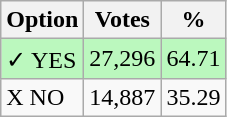<table class="wikitable">
<tr>
<th>Option</th>
<th>Votes</th>
<th>%</th>
</tr>
<tr>
<td style=background:#bbf8be>✓ YES</td>
<td style=background:#bbf8be>27,296</td>
<td style=background:#bbf8be>64.71</td>
</tr>
<tr>
<td>X NO</td>
<td>14,887</td>
<td>35.29</td>
</tr>
</table>
